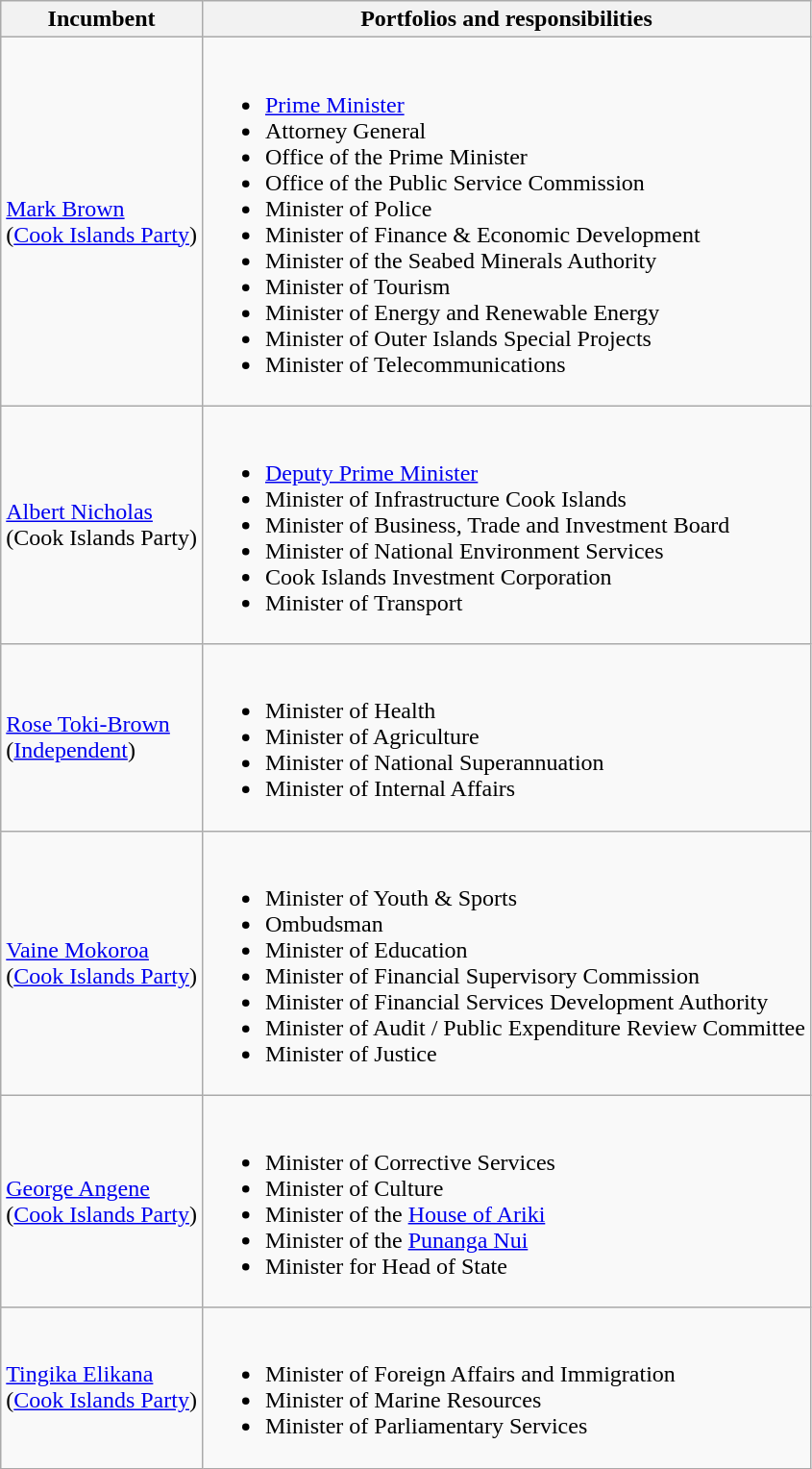<table class="wikitable">
<tr>
<th>Incumbent</th>
<th>Portfolios and responsibilities</th>
</tr>
<tr>
<td><a href='#'>Mark Brown</a><br>(<a href='#'>Cook Islands Party</a>)</td>
<td><br><ul><li><a href='#'>Prime Minister</a></li><li>Attorney General</li><li>Office of the Prime Minister</li><li>Office of the Public Service Commission</li><li>Minister of Police</li><li>Minister of Finance & Economic Development</li><li>Minister of the Seabed Minerals Authority</li><li>Minister of Tourism</li><li>Minister of Energy and Renewable Energy</li><li>Minister of Outer Islands Special Projects</li><li>Minister of Telecommunications</li></ul></td>
</tr>
<tr>
<td><a href='#'>Albert Nicholas</a><br>(Cook Islands Party)</td>
<td><br><ul><li><a href='#'>Deputy Prime Minister</a></li><li>Minister of Infrastructure Cook Islands</li><li>Minister of Business, Trade and Investment Board</li><li>Minister of National Environment Services</li><li>Cook Islands Investment Corporation</li><li>Minister of Transport</li></ul></td>
</tr>
<tr>
<td><a href='#'>Rose Toki-Brown</a><br>(<a href='#'>Independent</a>)</td>
<td><br><ul><li>Minister of Health</li><li>Minister of Agriculture</li><li>Minister of National Superannuation</li><li>Minister of Internal Affairs</li></ul></td>
</tr>
<tr>
<td><a href='#'>Vaine Mokoroa</a><br>(<a href='#'>Cook Islands Party</a>)</td>
<td><br><ul><li>Minister of Youth & Sports</li><li>Ombudsman</li><li>Minister of Education</li><li>Minister of Financial Supervisory Commission</li><li>Minister of Financial Services Development Authority</li><li>Minister of Audit / Public Expenditure Review Committee</li><li>Minister of Justice</li></ul></td>
</tr>
<tr>
<td><a href='#'>George Angene</a><br>(<a href='#'>Cook Islands Party</a>)</td>
<td><br><ul><li>Minister of Corrective Services</li><li>Minister of Culture</li><li>Minister of the <a href='#'>House of Ariki</a></li><li>Minister of the <a href='#'>Punanga Nui</a></li><li>Minister for Head of State</li></ul></td>
</tr>
<tr>
<td><a href='#'>Tingika Elikana</a><br>(<a href='#'>Cook Islands Party</a>)</td>
<td><br><ul><li>Minister of Foreign Affairs and Immigration</li><li>Minister of Marine Resources</li><li>Minister of Parliamentary Services</li></ul></td>
</tr>
</table>
